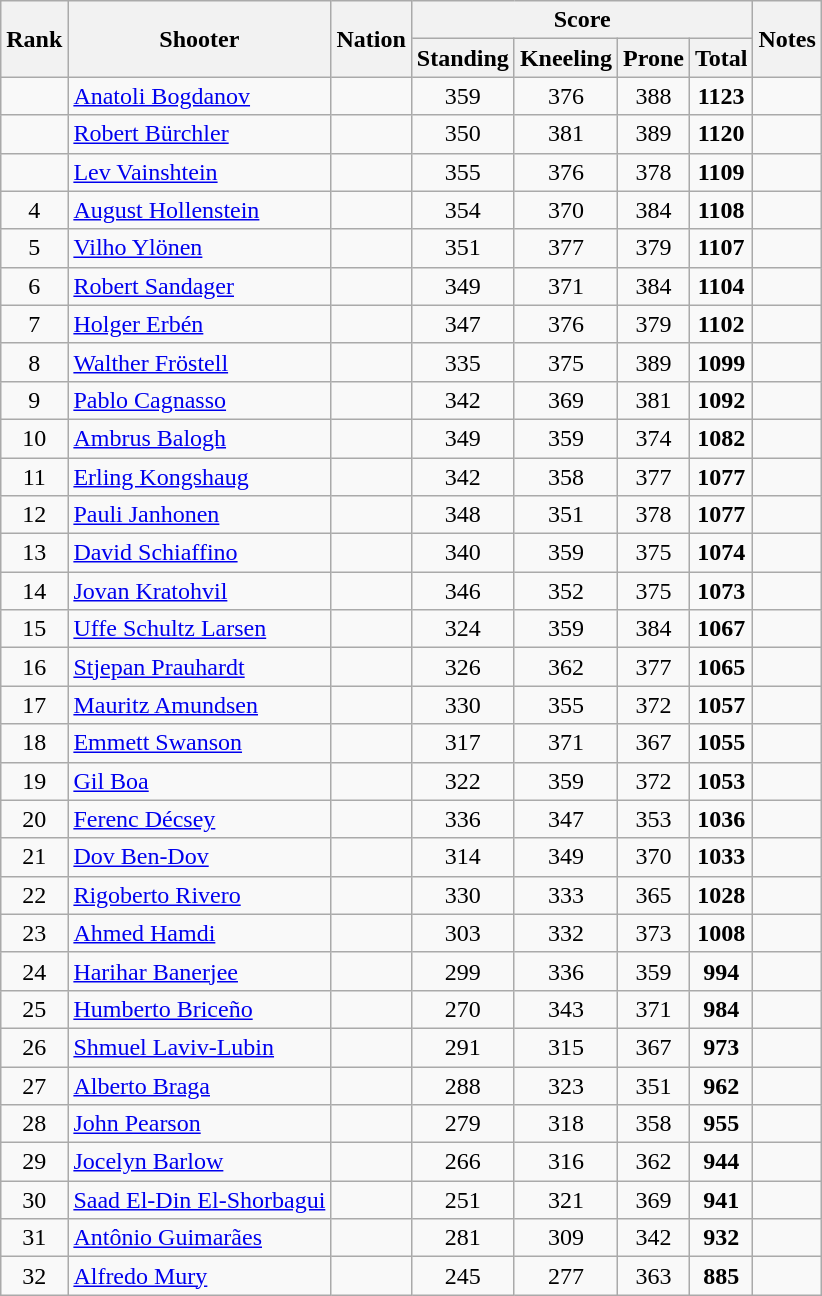<table class="wikitable sortable" style="text-align:center">
<tr>
<th rowspan=2>Rank</th>
<th rowspan=2>Shooter</th>
<th rowspan=2>Nation</th>
<th colspan=4>Score</th>
<th rowspan=2>Notes</th>
</tr>
<tr>
<th>Standing</th>
<th>Kneeling</th>
<th>Prone</th>
<th>Total</th>
</tr>
<tr>
<td></td>
<td align=left><a href='#'>Anatoli Bogdanov</a></td>
<td align=left></td>
<td>359</td>
<td>376</td>
<td>388</td>
<td><strong>1123</strong></td>
<td></td>
</tr>
<tr>
<td></td>
<td align=left><a href='#'>Robert Bürchler</a></td>
<td align=left></td>
<td>350</td>
<td>381 <strong></strong></td>
<td>389</td>
<td><strong>1120</strong></td>
<td></td>
</tr>
<tr>
<td></td>
<td align=left><a href='#'>Lev Vainshtein</a></td>
<td align=left></td>
<td>355</td>
<td>376</td>
<td>378</td>
<td><strong>1109</strong></td>
<td></td>
</tr>
<tr>
<td>4</td>
<td align=left><a href='#'>August Hollenstein</a></td>
<td align=left></td>
<td>354</td>
<td>370</td>
<td>384</td>
<td><strong>1108</strong></td>
<td></td>
</tr>
<tr>
<td>5</td>
<td align=left><a href='#'>Vilho Ylönen</a></td>
<td align=left></td>
<td>351</td>
<td>377</td>
<td>379</td>
<td><strong>1107</strong></td>
<td></td>
</tr>
<tr>
<td>6</td>
<td align=left><a href='#'>Robert Sandager</a></td>
<td align=left></td>
<td>349</td>
<td>371</td>
<td>384</td>
<td><strong>1104</strong></td>
<td></td>
</tr>
<tr>
<td>7</td>
<td align=left><a href='#'>Holger Erbén</a></td>
<td align=left></td>
<td>347</td>
<td>376</td>
<td>379</td>
<td><strong>1102</strong></td>
<td></td>
</tr>
<tr>
<td>8</td>
<td align=left><a href='#'>Walther Fröstell</a></td>
<td align=left></td>
<td>335</td>
<td>375</td>
<td>389</td>
<td><strong>1099</strong></td>
<td></td>
</tr>
<tr>
<td>9</td>
<td align=left><a href='#'>Pablo Cagnasso</a></td>
<td align=left></td>
<td>342</td>
<td>369</td>
<td>381</td>
<td><strong>1092</strong></td>
<td></td>
</tr>
<tr>
<td>10</td>
<td align=left><a href='#'>Ambrus Balogh</a></td>
<td align=left></td>
<td>349</td>
<td>359</td>
<td>374</td>
<td><strong>1082</strong></td>
<td></td>
</tr>
<tr>
<td>11</td>
<td align=left><a href='#'>Erling Kongshaug</a></td>
<td align=left></td>
<td>342</td>
<td>358</td>
<td>377</td>
<td><strong>1077</strong></td>
<td></td>
</tr>
<tr>
<td>12</td>
<td align=left><a href='#'>Pauli Janhonen</a></td>
<td align=left></td>
<td>348</td>
<td>351</td>
<td>378</td>
<td><strong>1077</strong></td>
<td></td>
</tr>
<tr>
<td>13</td>
<td align=left><a href='#'>David Schiaffino</a></td>
<td align=left></td>
<td>340</td>
<td>359</td>
<td>375</td>
<td><strong>1074</strong></td>
<td></td>
</tr>
<tr>
<td>14</td>
<td align=left><a href='#'>Jovan Kratohvil</a></td>
<td align=left></td>
<td>346</td>
<td>352</td>
<td>375</td>
<td><strong>1073</strong></td>
<td></td>
</tr>
<tr>
<td>15</td>
<td align=left><a href='#'>Uffe Schultz Larsen</a></td>
<td align=left></td>
<td>324</td>
<td>359</td>
<td>384</td>
<td><strong>1067</strong></td>
<td></td>
</tr>
<tr>
<td>16</td>
<td align=left><a href='#'>Stjepan Prauhardt</a></td>
<td align=left></td>
<td>326</td>
<td>362</td>
<td>377</td>
<td><strong>1065</strong></td>
<td></td>
</tr>
<tr>
<td>17</td>
<td align=left><a href='#'>Mauritz Amundsen</a></td>
<td align=left></td>
<td>330</td>
<td>355</td>
<td>372</td>
<td><strong>1057</strong></td>
<td></td>
</tr>
<tr>
<td>18</td>
<td align=left><a href='#'>Emmett Swanson</a></td>
<td align=left></td>
<td>317</td>
<td>371</td>
<td>367</td>
<td><strong>1055</strong></td>
<td></td>
</tr>
<tr>
<td>19</td>
<td align=left><a href='#'>Gil Boa</a></td>
<td align=left></td>
<td>322</td>
<td>359</td>
<td>372</td>
<td><strong>1053</strong></td>
<td></td>
</tr>
<tr>
<td>20</td>
<td align=left><a href='#'>Ferenc Décsey</a></td>
<td align=left></td>
<td>336</td>
<td>347</td>
<td>353</td>
<td><strong>1036</strong></td>
<td></td>
</tr>
<tr>
<td>21</td>
<td align=left><a href='#'>Dov Ben-Dov</a></td>
<td align=left></td>
<td>314</td>
<td>349</td>
<td>370</td>
<td><strong>1033</strong></td>
<td></td>
</tr>
<tr>
<td>22</td>
<td align=left><a href='#'>Rigoberto Rivero</a></td>
<td align=left></td>
<td>330</td>
<td>333</td>
<td>365</td>
<td><strong>1028</strong></td>
<td></td>
</tr>
<tr>
<td>23</td>
<td align=left><a href='#'>Ahmed Hamdi</a></td>
<td align=left></td>
<td>303</td>
<td>332</td>
<td>373</td>
<td><strong>1008</strong></td>
<td></td>
</tr>
<tr>
<td>24</td>
<td align=left><a href='#'>Harihar Banerjee</a></td>
<td align=left></td>
<td>299</td>
<td>336</td>
<td>359</td>
<td><strong>994</strong></td>
<td></td>
</tr>
<tr>
<td>25</td>
<td align=left><a href='#'>Humberto Briceño</a></td>
<td align=left></td>
<td>270</td>
<td>343</td>
<td>371</td>
<td><strong>984</strong></td>
<td></td>
</tr>
<tr>
<td>26</td>
<td align=left><a href='#'>Shmuel Laviv-Lubin</a></td>
<td align=left></td>
<td>291</td>
<td>315</td>
<td>367</td>
<td><strong>973</strong></td>
<td></td>
</tr>
<tr>
<td>27</td>
<td align=left><a href='#'>Alberto Braga</a></td>
<td align=left></td>
<td>288</td>
<td>323</td>
<td>351</td>
<td><strong>962</strong></td>
<td></td>
</tr>
<tr>
<td>28</td>
<td align=left><a href='#'>John Pearson</a></td>
<td align=left></td>
<td>279</td>
<td>318</td>
<td>358</td>
<td><strong>955</strong></td>
<td></td>
</tr>
<tr>
<td>29</td>
<td align=left><a href='#'>Jocelyn Barlow</a></td>
<td align=left></td>
<td>266</td>
<td>316</td>
<td>362</td>
<td><strong>944</strong></td>
<td></td>
</tr>
<tr>
<td>30</td>
<td align=left><a href='#'>Saad El-Din El-Shorbagui</a></td>
<td align=left></td>
<td>251</td>
<td>321</td>
<td>369</td>
<td><strong>941</strong></td>
<td></td>
</tr>
<tr>
<td>31</td>
<td align=left><a href='#'>Antônio Guimarães</a></td>
<td align=left></td>
<td>281</td>
<td>309</td>
<td>342</td>
<td><strong>932</strong></td>
<td></td>
</tr>
<tr>
<td>32</td>
<td align=left><a href='#'>Alfredo Mury</a></td>
<td align=left></td>
<td>245</td>
<td>277</td>
<td>363</td>
<td><strong>885</strong></td>
<td></td>
</tr>
</table>
